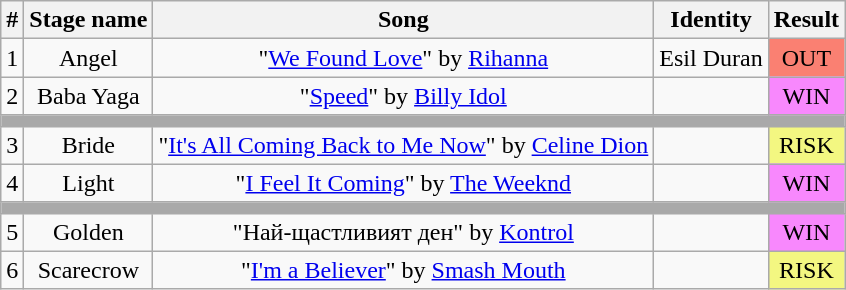<table class="wikitable plainrowheaders" style="text-align: center;">
<tr>
<th>#</th>
<th>Stage name</th>
<th>Song</th>
<th>Identity</th>
<th>Result</th>
</tr>
<tr>
<td>1</td>
<td>Angel</td>
<td>"<a href='#'>We Found Love</a>" by <a href='#'>Rihanna</a></td>
<td>Esil Duran</td>
<td bgcolor=salmon>OUT</td>
</tr>
<tr>
<td>2</td>
<td>Baba Yaga</td>
<td>"<a href='#'>Speed</a>" by <a href='#'>Billy Idol</a></td>
<td></td>
<td bgcolor="#F888FD">WIN</td>
</tr>
<tr>
<td colspan="5" style="background:darkgray"></td>
</tr>
<tr>
<td>3</td>
<td>Bride</td>
<td>"<a href='#'>It's All Coming Back to Me Now</a>" by <a href='#'>Celine Dion</a></td>
<td></td>
<td bgcolor="#F3F781">RISK</td>
</tr>
<tr>
<td>4</td>
<td>Light</td>
<td>"<a href='#'>I Feel It Coming</a>" by <a href='#'>The Weeknd</a></td>
<td></td>
<td bgcolor="#F888FD">WIN</td>
</tr>
<tr>
<td colspan="5" style="background:darkgray"></td>
</tr>
<tr>
<td>5</td>
<td>Golden</td>
<td>"Най-щастливият ден" by <a href='#'>Kontrol</a></td>
<td></td>
<td bgcolor="#F888FD">WIN</td>
</tr>
<tr>
<td>6</td>
<td>Scarecrow</td>
<td>"<a href='#'>I'm a Believer</a>" by <a href='#'>Smash Mouth</a></td>
<td></td>
<td bgcolor="#F3F781">RISK</td>
</tr>
</table>
